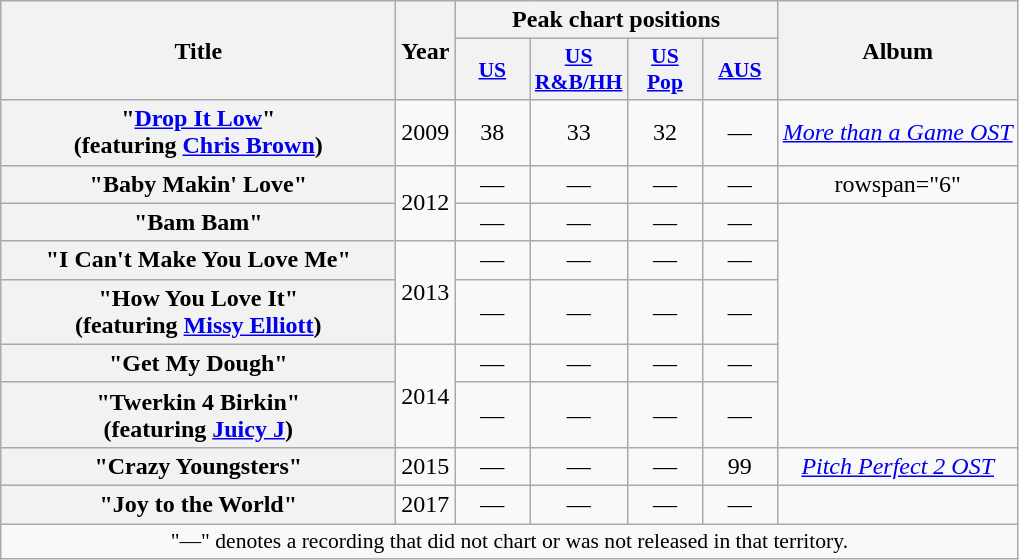<table class="wikitable plainrowheaders" style="text-align:center;">
<tr>
<th scope="col" rowspan="2" style="width:16em;">Title</th>
<th scope="col" rowspan="2">Year</th>
<th scope="col" colspan="4">Peak chart positions</th>
<th scope="col" rowspan="2">Album</th>
</tr>
<tr>
<th scope="col" style="width:3em;font-size:90%;"><a href='#'>US</a><br></th>
<th scope="col" style="width:3em;font-size:90%;"><a href='#'>US<br>R&B/HH</a><br></th>
<th scope="col" style="width:3em;font-size:90%;"><a href='#'>US Pop</a><br></th>
<th scope="col" style="width:3em;font-size:90%;"><a href='#'>AUS</a><br></th>
</tr>
<tr>
<th scope="row">"<a href='#'>Drop It Low</a>" <br><span>(featuring <a href='#'>Chris Brown</a>)</span></th>
<td>2009</td>
<td>38</td>
<td>33</td>
<td>32</td>
<td>—</td>
<td><em><a href='#'>More than a Game OST</a></em></td>
</tr>
<tr>
<th scope="row">"Baby Makin' Love"</th>
<td rowspan="2">2012</td>
<td>—</td>
<td>—</td>
<td>—</td>
<td>—</td>
<td>rowspan="6" </td>
</tr>
<tr>
<th scope="row">"Bam Bam"</th>
<td>—</td>
<td>—</td>
<td>—</td>
<td>—</td>
</tr>
<tr>
<th scope="row">"I Can't Make You Love Me"</th>
<td rowspan="2">2013</td>
<td>—</td>
<td>—</td>
<td>—</td>
<td>—</td>
</tr>
<tr>
<th scope="row">"How You Love It"<br><span>(featuring <a href='#'>Missy Elliott</a>)</span></th>
<td>—</td>
<td>—</td>
<td>—</td>
<td>—</td>
</tr>
<tr>
<th scope="row">"Get My Dough"</th>
<td rowspan="2">2014</td>
<td>—</td>
<td>—</td>
<td>—</td>
<td>—</td>
</tr>
<tr>
<th scope="row">"Twerkin 4 Birkin"<br><span>(featuring <a href='#'>Juicy J</a>)</span></th>
<td>—</td>
<td>—</td>
<td>—</td>
<td>—</td>
</tr>
<tr>
<th scope="row">"Crazy Youngsters"</th>
<td>2015</td>
<td>—</td>
<td>—</td>
<td>—</td>
<td>99</td>
<td><em><a href='#'>Pitch Perfect 2 OST</a></em></td>
</tr>
<tr>
<th scope="row">"Joy to the World"</th>
<td>2017</td>
<td>—</td>
<td>—</td>
<td>—</td>
<td>—</td>
<td></td>
</tr>
<tr>
<td colspan="7" style="font-size:90%">"—" denotes a recording that did not chart or was not released in that territory.</td>
</tr>
</table>
